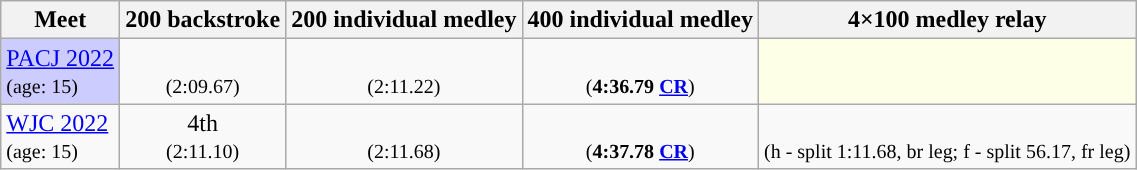<table class="sortable wikitable">
<tr>
<th>Meet</th>
<th class="unsortable">200 backstroke</th>
<th class="unsortable">200 individual medley</th>
<th class="unsortable">400 individual medley</th>
<th class="unsortable">4×100 medley relay</th>
</tr>
<tr>
<td style="background:#ccccff"><a href='#'>PACJ 2022</a><br><small>(age: 15)</small></td>
<td align="center"><br><small>(2:09.67)</small></td>
<td align="center"><br><small>(2:11.22)</small></td>
<td align="center"><br><small>(<strong>4:36.79 <a href='#'>CR</a></strong>)</small></td>
<td style="background:#fdffe7"></td>
</tr>
<tr>
<td><a href='#'>WJC 2022</a><br><small>(age: 15)</small></td>
<td align="center">4th<br><small>(2:11.10)</small></td>
<td align="center"><br><small>(2:11.68)</small></td>
<td align="center"><br><small>(<strong>4:37.78 <a href='#'>CR</a></strong>)</small></td>
<td align="center"><br><small>(h - split 1:11.68, br leg; f - split 56.17, fr leg)</small></td>
</tr>
</table>
